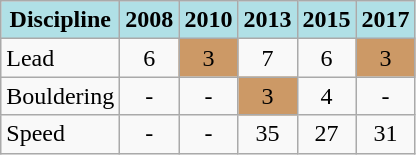<table class="wikitable" style="text-align: center">
<tr>
<th style="background: #b0e0e6">Discipline</th>
<th style="background: #b0e0e6">2008</th>
<th style="background: #b0e0e6">2010</th>
<th style="background: #b0e0e6">2013</th>
<th style="background: #b0e0e6">2015</th>
<th style="background: #b0e0e6">2017</th>
</tr>
<tr>
<td align="left">Lead</td>
<td>6</td>
<td style="background: #cc9966">3</td>
<td>7</td>
<td>6</td>
<td style="background: #cc9966">3</td>
</tr>
<tr>
<td align="left">Bouldering</td>
<td>-</td>
<td>-</td>
<td style="background: #cc9966">3</td>
<td>4</td>
<td>-</td>
</tr>
<tr>
<td align="left">Speed</td>
<td>-</td>
<td>-</td>
<td>35</td>
<td>27</td>
<td>31</td>
</tr>
</table>
